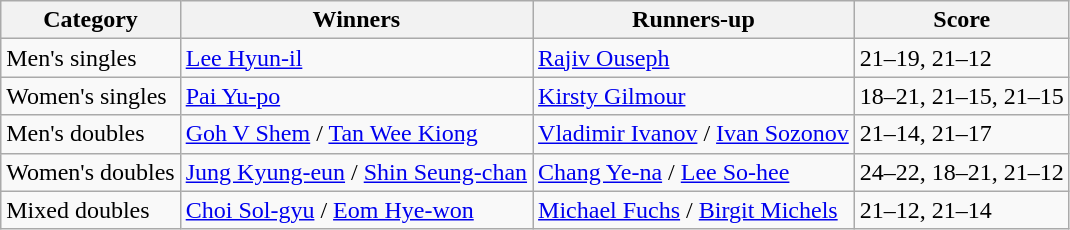<table class=wikitable style="white-space:nowrap;">
<tr>
<th>Category</th>
<th>Winners</th>
<th>Runners-up</th>
<th>Score</th>
</tr>
<tr>
<td>Men's singles</td>
<td> <a href='#'>Lee Hyun-il</a></td>
<td> <a href='#'>Rajiv Ouseph</a></td>
<td>21–19, 21–12</td>
</tr>
<tr>
<td>Women's singles</td>
<td> <a href='#'>Pai Yu-po</a></td>
<td> <a href='#'>Kirsty Gilmour</a></td>
<td>18–21, 21–15, 21–15</td>
</tr>
<tr>
<td>Men's doubles</td>
<td> <a href='#'>Goh V Shem</a> / <a href='#'>Tan Wee Kiong</a></td>
<td> <a href='#'>Vladimir Ivanov</a> / <a href='#'>Ivan Sozonov</a></td>
<td>21–14, 21–17</td>
</tr>
<tr>
<td>Women's doubles</td>
<td> <a href='#'>Jung Kyung-eun</a> / <a href='#'>Shin Seung-chan</a></td>
<td> <a href='#'>Chang Ye-na</a> / <a href='#'>Lee So-hee</a></td>
<td>24–22, 18–21, 21–12</td>
</tr>
<tr>
<td>Mixed doubles</td>
<td> <a href='#'>Choi Sol-gyu</a> / <a href='#'>Eom Hye-won</a></td>
<td> <a href='#'>Michael Fuchs</a> / <a href='#'>Birgit Michels</a></td>
<td>21–12, 21–14</td>
</tr>
</table>
